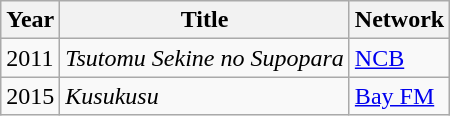<table class="wikitable">
<tr>
<th>Year</th>
<th>Title</th>
<th>Network</th>
</tr>
<tr>
<td>2011</td>
<td><em>Tsutomu Sekine no Supopara</em></td>
<td><a href='#'>NCB</a></td>
</tr>
<tr>
<td>2015</td>
<td><em>Kusukusu</em></td>
<td><a href='#'>Bay FM</a></td>
</tr>
</table>
